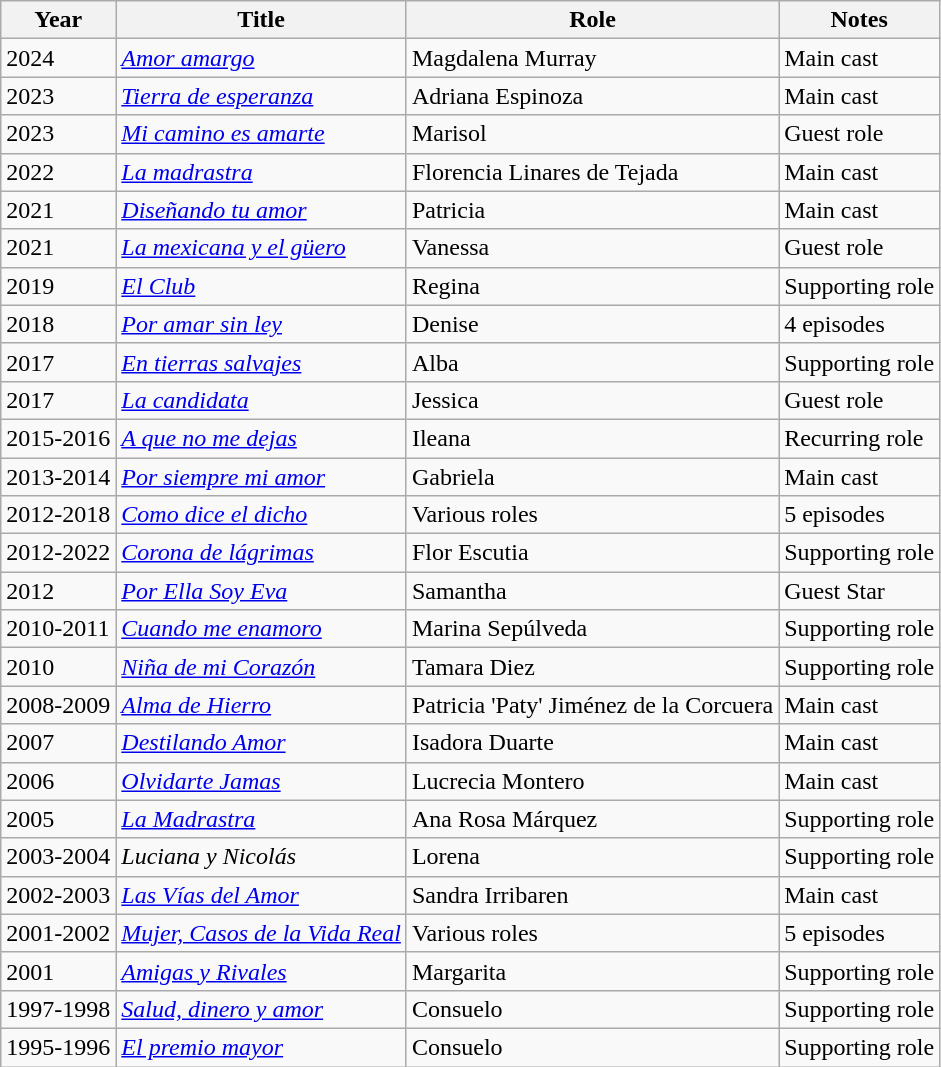<table class="wikitable">
<tr>
<th>Year</th>
<th>Title</th>
<th>Role</th>
<th>Notes</th>
</tr>
<tr>
<td>2024</td>
<td><em><a href='#'>Amor amargo</a></em></td>
<td>Magdalena Murray</td>
<td>Main cast</td>
</tr>
<tr>
<td>2023</td>
<td><em><a href='#'>Tierra de esperanza</a></em></td>
<td>Adriana Espinoza</td>
<td>Main cast</td>
</tr>
<tr>
<td>2023</td>
<td><em><a href='#'>Mi camino es amarte</a></em></td>
<td>Marisol</td>
<td>Guest role</td>
</tr>
<tr>
<td>2022</td>
<td><em><a href='#'>La madrastra</a></em></td>
<td>Florencia Linares de Tejada</td>
<td>Main cast</td>
</tr>
<tr>
<td>2021</td>
<td><em><a href='#'>Diseñando tu amor</a></em></td>
<td>Patricia</td>
<td>Main cast</td>
</tr>
<tr>
<td>2021</td>
<td><em><a href='#'>La mexicana y el güero</a></em></td>
<td>Vanessa</td>
<td>Guest role</td>
</tr>
<tr>
<td>2019</td>
<td><em><a href='#'>El Club</a></em></td>
<td>Regina</td>
<td>Supporting role</td>
</tr>
<tr>
<td>2018</td>
<td><em><a href='#'>Por amar sin ley</a></em></td>
<td>Denise</td>
<td>4 episodes</td>
</tr>
<tr>
<td>2017</td>
<td><em><a href='#'>En tierras salvajes</a></em></td>
<td>Alba</td>
<td>Supporting role</td>
</tr>
<tr>
<td>2017</td>
<td><em><a href='#'>La candidata</a></em></td>
<td>Jessica</td>
<td>Guest role</td>
</tr>
<tr>
<td>2015-2016</td>
<td><em><a href='#'>A que no me dejas</a></em></td>
<td>Ileana</td>
<td>Recurring role</td>
</tr>
<tr>
<td>2013-2014</td>
<td><em><a href='#'>Por siempre mi amor</a></em></td>
<td>Gabriela</td>
<td>Main cast</td>
</tr>
<tr>
<td>2012-2018</td>
<td><em><a href='#'>Como dice el dicho</a></em></td>
<td>Various roles</td>
<td>5 episodes</td>
</tr>
<tr>
<td>2012-2022</td>
<td><em><a href='#'>Corona de lágrimas</a></em></td>
<td>Flor Escutia</td>
<td>Supporting role</td>
</tr>
<tr>
<td>2012</td>
<td><em><a href='#'>Por Ella Soy Eva</a></em></td>
<td>Samantha</td>
<td>Guest Star</td>
</tr>
<tr>
<td>2010-2011</td>
<td><em><a href='#'>Cuando me enamoro</a></em></td>
<td>Marina Sepúlveda</td>
<td>Supporting role</td>
</tr>
<tr>
<td>2010</td>
<td><em><a href='#'>Niña de mi Corazón</a></em></td>
<td>Tamara Diez</td>
<td>Supporting role</td>
</tr>
<tr>
<td>2008-2009</td>
<td><em><a href='#'>Alma de Hierro</a></em></td>
<td>Patricia 'Paty' Jiménez de la Corcuera</td>
<td>Main cast</td>
</tr>
<tr>
<td>2007</td>
<td><em><a href='#'>Destilando Amor</a></em></td>
<td>Isadora Duarte</td>
<td>Main cast</td>
</tr>
<tr>
<td>2006</td>
<td><em><a href='#'>Olvidarte Jamas</a></em></td>
<td>Lucrecia Montero</td>
<td>Main cast</td>
</tr>
<tr>
<td>2005</td>
<td><em><a href='#'>La Madrastra</a></em></td>
<td>Ana Rosa Márquez</td>
<td>Supporting role</td>
</tr>
<tr>
<td>2003-2004</td>
<td><em>Luciana y Nicolás</em></td>
<td>Lorena</td>
<td>Supporting role</td>
</tr>
<tr>
<td>2002-2003</td>
<td><em><a href='#'>Las Vías del Amor</a></em></td>
<td>Sandra Irribaren</td>
<td>Main cast</td>
</tr>
<tr>
<td>2001-2002</td>
<td><em><a href='#'>Mujer, Casos de la Vida Real</a></em></td>
<td>Various roles</td>
<td>5 episodes</td>
</tr>
<tr>
<td>2001</td>
<td><em><a href='#'>Amigas y Rivales</a></em></td>
<td>Margarita</td>
<td>Supporting role</td>
</tr>
<tr>
<td>1997-1998</td>
<td><em><a href='#'>Salud, dinero y amor</a></em></td>
<td>Consuelo</td>
<td>Supporting role</td>
</tr>
<tr>
<td>1995-1996</td>
<td><em><a href='#'>El premio mayor</a></em></td>
<td>Consuelo</td>
<td>Supporting role</td>
</tr>
</table>
